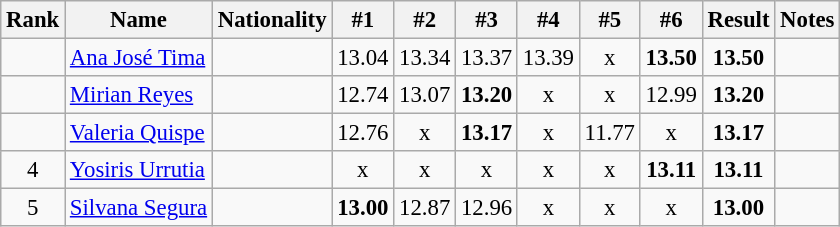<table class="wikitable sortable" style="text-align:center;font-size:95%">
<tr>
<th>Rank</th>
<th>Name</th>
<th>Nationality</th>
<th>#1</th>
<th>#2</th>
<th>#3</th>
<th>#4</th>
<th>#5</th>
<th>#6</th>
<th>Result</th>
<th>Notes</th>
</tr>
<tr>
<td></td>
<td align=left><a href='#'>Ana José Tima</a></td>
<td align=left></td>
<td>13.04</td>
<td>13.34</td>
<td>13.37</td>
<td>13.39</td>
<td>x</td>
<td><strong>13.50</strong></td>
<td><strong>13.50</strong></td>
<td></td>
</tr>
<tr>
<td></td>
<td align=left><a href='#'>Mirian Reyes</a></td>
<td align=left></td>
<td>12.74</td>
<td>13.07</td>
<td><strong>13.20</strong></td>
<td>x</td>
<td>x</td>
<td>12.99</td>
<td><strong>13.20</strong></td>
<td></td>
</tr>
<tr>
<td></td>
<td align=left><a href='#'>Valeria Quispe</a></td>
<td align=left></td>
<td>12.76</td>
<td>x</td>
<td><strong>13.17</strong></td>
<td>x</td>
<td>11.77</td>
<td>x</td>
<td><strong>13.17</strong></td>
<td></td>
</tr>
<tr>
<td>4</td>
<td align=left><a href='#'>Yosiris Urrutia</a></td>
<td align=left></td>
<td>x</td>
<td>x</td>
<td>x</td>
<td>x</td>
<td>x</td>
<td><strong>13.11</strong></td>
<td><strong>13.11</strong></td>
<td></td>
</tr>
<tr>
<td>5</td>
<td align=left><a href='#'>Silvana Segura</a></td>
<td align=left></td>
<td><strong>13.00</strong></td>
<td>12.87</td>
<td>12.96</td>
<td>x</td>
<td>x</td>
<td>x</td>
<td><strong>13.00</strong></td>
<td></td>
</tr>
</table>
